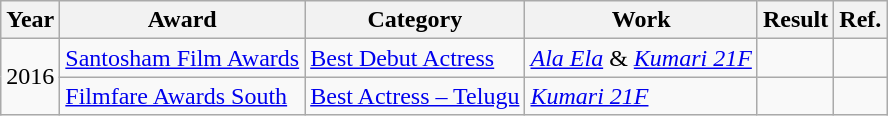<table class="wikitable">
<tr>
<th>Year</th>
<th>Award</th>
<th>Category</th>
<th>Work</th>
<th>Result</th>
<th>Ref.</th>
</tr>
<tr>
<td rowspan="2">2016</td>
<td><a href='#'>Santosham Film Awards</a></td>
<td><a href='#'>Best Debut Actress</a></td>
<td><em><a href='#'>Ala Ela</a></em> & <em><a href='#'>Kumari 21F</a></em></td>
<td></td>
<td></td>
</tr>
<tr>
<td><a href='#'>Filmfare Awards South</a></td>
<td><a href='#'>Best Actress – Telugu</a></td>
<td><em><a href='#'>Kumari 21F</a></em></td>
<td></td>
<td></td>
</tr>
</table>
